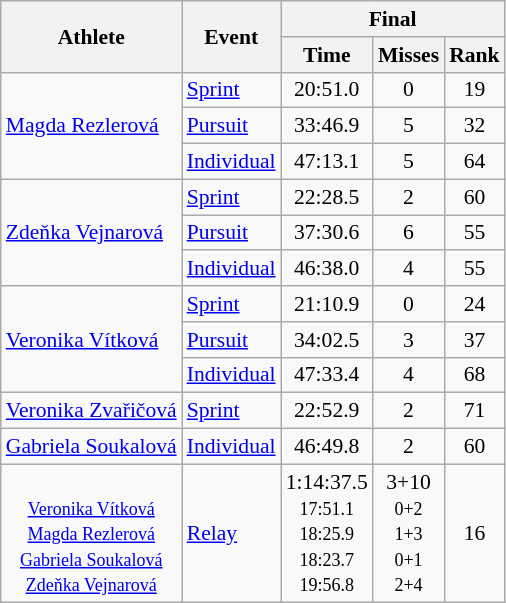<table class="wikitable" style="font-size:90%">
<tr>
<th rowspan="2">Athlete</th>
<th rowspan="2">Event</th>
<th colspan="3">Final</th>
</tr>
<tr>
<th>Time</th>
<th>Misses</th>
<th>Rank</th>
</tr>
<tr align=center>
<td align=left rowspan=3><a href='#'>Magda Rezlerová</a></td>
<td align=left><a href='#'>Sprint</a></td>
<td>20:51.0</td>
<td>0</td>
<td>19</td>
</tr>
<tr align=center>
<td align=left><a href='#'>Pursuit</a></td>
<td>33:46.9</td>
<td>5</td>
<td>32</td>
</tr>
<tr align=center>
<td align=left><a href='#'>Individual</a></td>
<td>47:13.1</td>
<td>5</td>
<td>64</td>
</tr>
<tr align=center>
<td align=left rowspan=3><a href='#'>Zdeňka Vejnarová</a></td>
<td align=left><a href='#'>Sprint</a></td>
<td>22:28.5</td>
<td>2</td>
<td>60</td>
</tr>
<tr align=center>
<td align=left><a href='#'>Pursuit</a></td>
<td>37:30.6</td>
<td>6</td>
<td>55</td>
</tr>
<tr align=center>
<td align=left><a href='#'>Individual</a></td>
<td>46:38.0</td>
<td>4</td>
<td>55</td>
</tr>
<tr align=center>
<td align=left rowspan=3><a href='#'>Veronika Vítková</a></td>
<td align=left><a href='#'>Sprint</a></td>
<td>21:10.9</td>
<td>0</td>
<td>24</td>
</tr>
<tr align=center>
<td align=left><a href='#'>Pursuit</a></td>
<td>34:02.5</td>
<td>3</td>
<td>37</td>
</tr>
<tr align=center>
<td align=left><a href='#'>Individual</a></td>
<td>47:33.4</td>
<td>4</td>
<td>68</td>
</tr>
<tr align=center>
<td align=left><a href='#'>Veronika Zvařičová</a></td>
<td align=left><a href='#'>Sprint</a></td>
<td>22:52.9</td>
<td>2</td>
<td>71</td>
</tr>
<tr align=center>
<td align=left><a href='#'>Gabriela Soukalová</a></td>
<td align=left><a href='#'>Individual</a></td>
<td>46:49.8</td>
<td>2</td>
<td>60</td>
</tr>
<tr align=center>
<td><br><small><a href='#'>Veronika Vítková</a><br><a href='#'>Magda Rezlerová</a><br><a href='#'>Gabriela Soukalová</a><br><a href='#'>Zdeňka Vejnarová</a></small></td>
<td align=left><a href='#'>Relay</a></td>
<td>1:14:37.5 <small><br> 17:51.1 <br> 18:25.9 <br> 18:23.7 <br> 19:56.8</small></td>
<td>3+10 <small><br> 0+2 <br> 1+3 <br> 0+1 <br> 2+4</small></td>
<td>16</td>
</tr>
</table>
